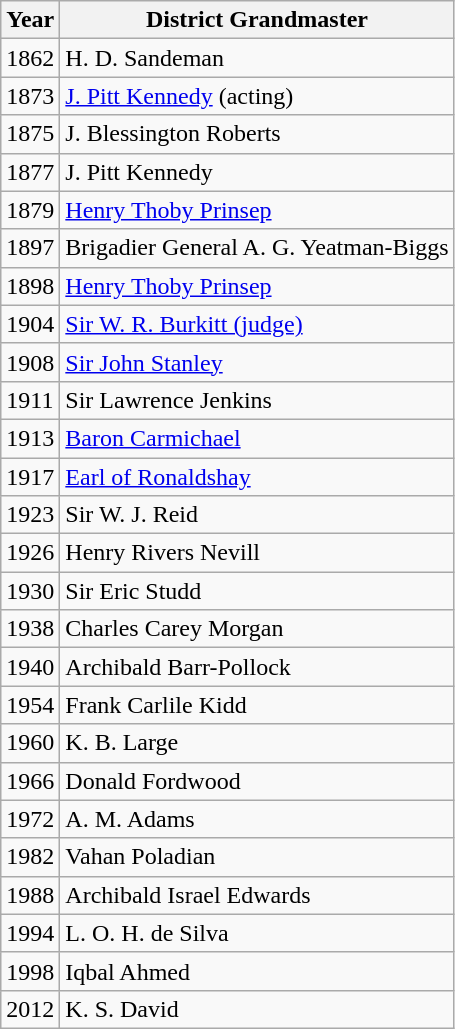<table class="wikitable">
<tr>
<th>Year</th>
<th>District Grandmaster</th>
</tr>
<tr>
<td>1862</td>
<td>H. D. Sandeman</td>
</tr>
<tr>
<td>1873</td>
<td><a href='#'>J. Pitt Kennedy</a> (acting)</td>
</tr>
<tr>
<td>1875</td>
<td>J. Blessington Roberts</td>
</tr>
<tr>
<td>1877</td>
<td>J. Pitt Kennedy</td>
</tr>
<tr>
<td>1879</td>
<td><a href='#'>Henry Thoby Prinsep</a></td>
</tr>
<tr>
<td>1897</td>
<td>Brigadier General A. G. Yeatman-Biggs</td>
</tr>
<tr>
<td>1898</td>
<td><a href='#'>Henry Thoby Prinsep</a></td>
</tr>
<tr>
<td>1904</td>
<td><a href='#'>Sir W. R. Burkitt (judge)</a></td>
</tr>
<tr>
<td>1908</td>
<td><a href='#'>Sir John Stanley</a></td>
</tr>
<tr>
<td>1911</td>
<td>Sir Lawrence Jenkins</td>
</tr>
<tr>
<td>1913</td>
<td><a href='#'>Baron Carmichael</a></td>
</tr>
<tr>
<td>1917</td>
<td><a href='#'>Earl of Ronaldshay</a></td>
</tr>
<tr>
<td>1923</td>
<td>Sir W. J. Reid</td>
</tr>
<tr>
<td>1926</td>
<td>Henry Rivers Nevill</td>
</tr>
<tr>
<td>1930</td>
<td>Sir Eric Studd</td>
</tr>
<tr>
<td>1938</td>
<td>Charles Carey Morgan</td>
</tr>
<tr>
<td>1940</td>
<td>Archibald Barr-Pollock</td>
</tr>
<tr>
<td>1954</td>
<td>Frank Carlile Kidd</td>
</tr>
<tr>
<td>1960</td>
<td>K. B. Large</td>
</tr>
<tr>
<td>1966</td>
<td>Donald Fordwood</td>
</tr>
<tr>
<td>1972</td>
<td>A. M. Adams</td>
</tr>
<tr>
<td>1982</td>
<td>Vahan Poladian</td>
</tr>
<tr>
<td>1988</td>
<td>Archibald Israel Edwards</td>
</tr>
<tr>
<td>1994</td>
<td>L. O. H. de Silva</td>
</tr>
<tr>
<td>1998</td>
<td>Iqbal Ahmed</td>
</tr>
<tr>
<td>2012</td>
<td>K. S. David</td>
</tr>
</table>
